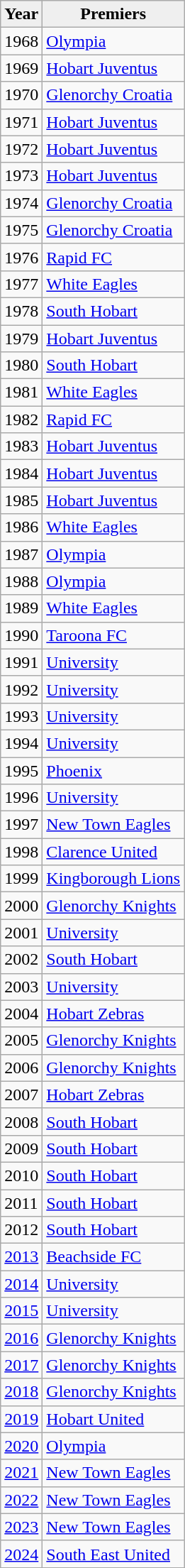<table class="wikitable">
<tr>
<th style="background:#efefef;">Year</th>
<th style="background:#efefef;">Premiers</th>
</tr>
<tr>
<td>1968</td>
<td><a href='#'>Olympia</a></td>
</tr>
<tr>
<td>1969</td>
<td><a href='#'>Hobart Juventus</a></td>
</tr>
<tr>
<td>1970</td>
<td><a href='#'>Glenorchy Croatia</a></td>
</tr>
<tr>
<td>1971</td>
<td><a href='#'>Hobart Juventus</a></td>
</tr>
<tr>
<td>1972</td>
<td><a href='#'>Hobart Juventus</a></td>
</tr>
<tr>
<td>1973</td>
<td><a href='#'>Hobart Juventus</a></td>
</tr>
<tr>
<td>1974</td>
<td><a href='#'>Glenorchy Croatia</a></td>
</tr>
<tr>
<td>1975</td>
<td><a href='#'>Glenorchy Croatia</a></td>
</tr>
<tr>
<td>1976</td>
<td><a href='#'>Rapid FC</a></td>
</tr>
<tr>
<td>1977</td>
<td><a href='#'>White Eagles</a></td>
</tr>
<tr>
<td>1978</td>
<td><a href='#'>South Hobart</a></td>
</tr>
<tr>
<td>1979</td>
<td><a href='#'>Hobart Juventus</a></td>
</tr>
<tr>
<td>1980</td>
<td><a href='#'>South Hobart</a></td>
</tr>
<tr>
<td>1981</td>
<td><a href='#'>White Eagles</a></td>
</tr>
<tr>
<td>1982</td>
<td><a href='#'>Rapid FC</a></td>
</tr>
<tr>
<td>1983</td>
<td><a href='#'>Hobart Juventus</a></td>
</tr>
<tr>
<td>1984</td>
<td><a href='#'>Hobart Juventus</a></td>
</tr>
<tr>
<td>1985</td>
<td><a href='#'>Hobart Juventus</a></td>
</tr>
<tr>
<td>1986</td>
<td><a href='#'>White Eagles</a></td>
</tr>
<tr>
<td>1987</td>
<td><a href='#'>Olympia</a></td>
</tr>
<tr>
<td>1988</td>
<td><a href='#'>Olympia</a></td>
</tr>
<tr>
<td>1989</td>
<td><a href='#'>White Eagles</a></td>
</tr>
<tr>
<td>1990</td>
<td><a href='#'>Taroona FC</a></td>
</tr>
<tr>
<td>1991</td>
<td><a href='#'>University</a></td>
</tr>
<tr>
<td>1992</td>
<td><a href='#'>University</a></td>
</tr>
<tr>
<td>1993</td>
<td><a href='#'>University</a></td>
</tr>
<tr>
<td>1994</td>
<td><a href='#'>University</a></td>
</tr>
<tr>
<td>1995</td>
<td><a href='#'>Phoenix</a></td>
</tr>
<tr>
<td>1996</td>
<td><a href='#'>University</a></td>
</tr>
<tr>
<td>1997</td>
<td><a href='#'>New Town Eagles</a></td>
</tr>
<tr>
<td>1998</td>
<td><a href='#'>Clarence United</a></td>
</tr>
<tr>
<td>1999</td>
<td><a href='#'>Kingborough Lions</a></td>
</tr>
<tr>
<td>2000</td>
<td><a href='#'>Glenorchy Knights</a></td>
</tr>
<tr>
<td>2001</td>
<td><a href='#'>University</a></td>
</tr>
<tr>
<td>2002</td>
<td><a href='#'>South Hobart</a></td>
</tr>
<tr>
<td>2003</td>
<td><a href='#'>University</a></td>
</tr>
<tr>
<td>2004</td>
<td><a href='#'>Hobart Zebras</a></td>
</tr>
<tr>
<td>2005</td>
<td><a href='#'>Glenorchy Knights</a></td>
</tr>
<tr>
<td>2006</td>
<td><a href='#'>Glenorchy Knights</a></td>
</tr>
<tr>
<td>2007</td>
<td><a href='#'>Hobart Zebras</a></td>
</tr>
<tr>
<td>2008</td>
<td><a href='#'>South Hobart</a></td>
</tr>
<tr>
<td>2009</td>
<td><a href='#'>South Hobart</a></td>
</tr>
<tr>
<td>2010</td>
<td><a href='#'>South Hobart</a></td>
</tr>
<tr>
<td>2011</td>
<td><a href='#'>South Hobart</a></td>
</tr>
<tr>
<td>2012</td>
<td><a href='#'>South Hobart</a></td>
</tr>
<tr>
<td><a href='#'>2013</a></td>
<td><a href='#'>Beachside FC</a></td>
</tr>
<tr>
<td><a href='#'>2014</a></td>
<td><a href='#'>University</a></td>
</tr>
<tr>
<td><a href='#'>2015</a></td>
<td><a href='#'>University</a></td>
</tr>
<tr>
<td><a href='#'>2016</a></td>
<td><a href='#'>Glenorchy Knights</a></td>
</tr>
<tr>
<td><a href='#'>2017</a></td>
<td><a href='#'>Glenorchy Knights</a></td>
</tr>
<tr>
<td><a href='#'>2018</a></td>
<td><a href='#'>Glenorchy Knights</a></td>
</tr>
<tr>
<td><a href='#'>2019</a></td>
<td><a href='#'>Hobart United</a></td>
</tr>
<tr>
<td><a href='#'>2020</a></td>
<td><a href='#'>Olympia</a></td>
</tr>
<tr>
<td><a href='#'>2021</a></td>
<td><a href='#'>New Town Eagles</a></td>
</tr>
<tr>
<td><a href='#'>2022</a></td>
<td><a href='#'>New Town Eagles</a></td>
</tr>
<tr>
<td><a href='#'>2023</a></td>
<td><a href='#'>New Town Eagles</a></td>
</tr>
<tr>
<td><a href='#'>2024</a></td>
<td><a href='#'>South East United</a></td>
</tr>
</table>
